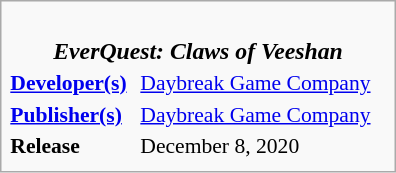<table class="infobox" style="float:right; width:264px; font-size:90%;">
<tr>
<td colspan=2 style="font-size:110%; text-align:center;"><br><strong><em>EverQuest: Claws of Veeshan</em></strong><br></td>
</tr>
<tr>
<td><strong><a href='#'>Developer(s)</a></strong></td>
<td><a href='#'>Daybreak Game Company</a></td>
</tr>
<tr>
<td><strong><a href='#'>Publisher(s)</a></strong></td>
<td><a href='#'>Daybreak Game Company</a></td>
</tr>
<tr>
<td><strong>Release</strong></td>
<td>December 8, 2020</td>
</tr>
<tr>
</tr>
</table>
